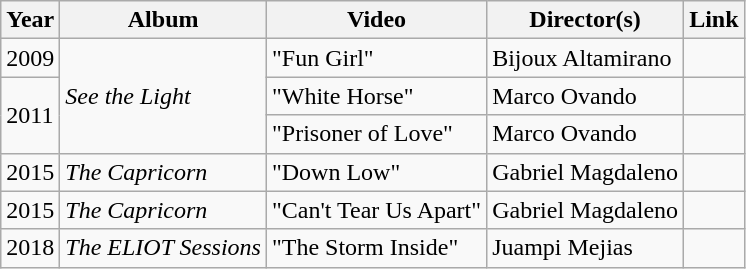<table class="wikitable">
<tr>
<th>Year</th>
<th>Album</th>
<th>Video</th>
<th>Director(s)</th>
<th>Link</th>
</tr>
<tr>
<td>2009</td>
<td rowspan="3"><em>See the Light</em></td>
<td>"Fun Girl"</td>
<td>Bijoux Altamirano</td>
<td></td>
</tr>
<tr>
<td rowspan="2">2011</td>
<td>"White Horse"</td>
<td>Marco Ovando</td>
<td></td>
</tr>
<tr>
<td>"Prisoner of Love"</td>
<td>Marco Ovando</td>
<td></td>
</tr>
<tr>
<td>2015</td>
<td><em>The Capricorn</em></td>
<td>"Down Low"</td>
<td>Gabriel Magdaleno</td>
<td></td>
</tr>
<tr>
<td>2015</td>
<td><em>The Capricorn</em></td>
<td>"Can't Tear Us Apart"</td>
<td>Gabriel Magdaleno</td>
<td></td>
</tr>
<tr>
<td>2018</td>
<td><em>The ELIOT Sessions</em></td>
<td>"The Storm Inside"</td>
<td>Juampi Mejias</td>
<td></td>
</tr>
</table>
